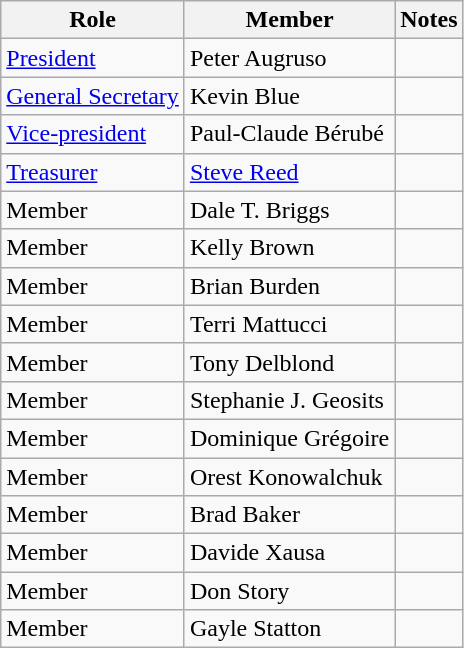<table class="wikitable sortable">
<tr>
<th>Role</th>
<th>Member</th>
<th>Notes</th>
</tr>
<tr>
<td><a href='#'>President</a></td>
<td>Peter Augruso</td>
<td></td>
</tr>
<tr>
<td><a href='#'>General Secretary</a></td>
<td>Kevin Blue</td>
<td></td>
</tr>
<tr>
<td><a href='#'>Vice-president</a></td>
<td>Paul-Claude Bérubé</td>
<td></td>
</tr>
<tr>
<td><a href='#'>Treasurer</a></td>
<td><a href='#'>Steve Reed</a></td>
<td></td>
</tr>
<tr>
<td>Member</td>
<td>Dale T. Briggs</td>
<td></td>
</tr>
<tr>
<td>Member</td>
<td>Kelly Brown</td>
<td></td>
</tr>
<tr>
<td>Member</td>
<td>Brian Burden</td>
<td></td>
</tr>
<tr>
<td>Member</td>
<td>Terri Mattucci</td>
<td></td>
</tr>
<tr>
<td>Member</td>
<td>Tony Delblond</td>
<td></td>
</tr>
<tr>
<td>Member</td>
<td>Stephanie J. Geosits</td>
<td></td>
</tr>
<tr>
<td>Member</td>
<td>Dominique Grégoire</td>
<td></td>
</tr>
<tr>
<td>Member</td>
<td>Orest Konowalchuk</td>
<td></td>
</tr>
<tr>
<td>Member</td>
<td>Brad Baker</td>
<td></td>
</tr>
<tr>
<td>Member</td>
<td>Davide Xausa</td>
<td></td>
</tr>
<tr>
<td>Member</td>
<td>Don Story</td>
<td></td>
</tr>
<tr>
<td>Member</td>
<td>Gayle Statton</td>
<td></td>
</tr>
</table>
